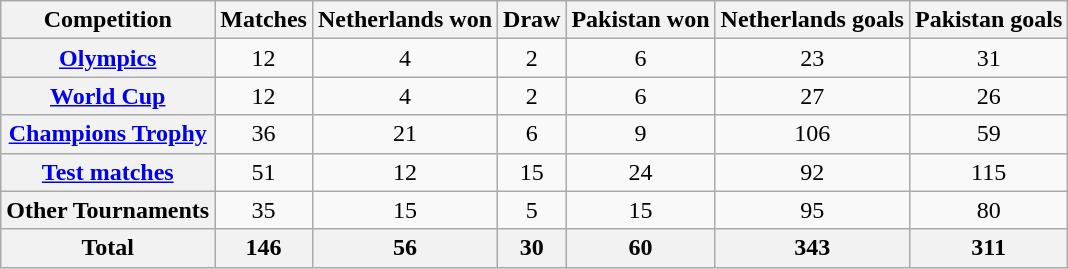<table class="wikitable sortable" style=" text-align:center;">
<tr>
<th>Competition</th>
<th>Matches</th>
<th>Netherlands won</th>
<th>Draw</th>
<th>Pakistan won</th>
<th>Netherlands goals</th>
<th>Pakistan goals</th>
</tr>
<tr>
<th><a href='#'>Olympics</a></th>
<td>12</td>
<td>4</td>
<td>2</td>
<td>6</td>
<td>23</td>
<td>31</td>
</tr>
<tr>
<th><a href='#'>World Cup</a></th>
<td>12</td>
<td>4</td>
<td>2</td>
<td>6</td>
<td>27</td>
<td>26</td>
</tr>
<tr>
<th><a href='#'>Champions Trophy</a></th>
<td>36</td>
<td>21</td>
<td>6</td>
<td>9</td>
<td>106</td>
<td>59</td>
</tr>
<tr>
<th><a href='#'>Test matches</a></th>
<td>51</td>
<td>12</td>
<td>15</td>
<td>24</td>
<td>92</td>
<td>115</td>
</tr>
<tr>
<th>Other Tournaments</th>
<td>35</td>
<td>15</td>
<td>5</td>
<td>15</td>
<td>95</td>
<td>80</td>
</tr>
<tr>
<th>Total</th>
<th>146</th>
<th>56</th>
<th>30</th>
<th>60</th>
<th>343</th>
<th>311</th>
</tr>
</table>
